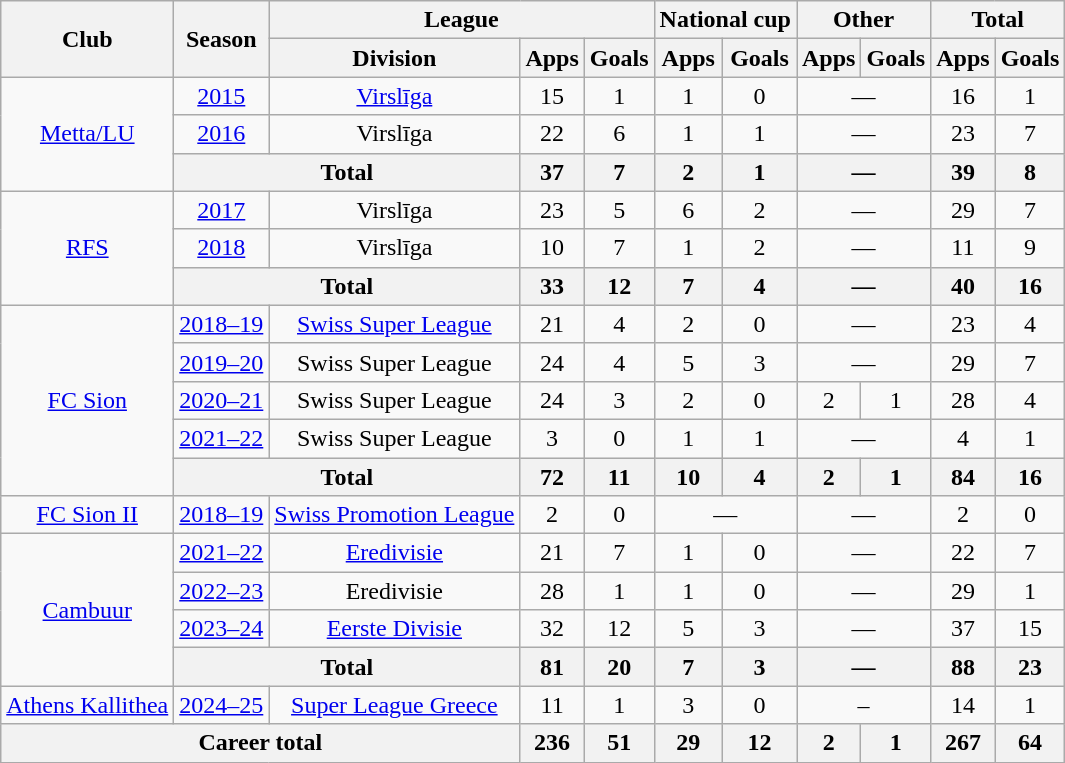<table class="wikitable" style="text-align:center">
<tr>
<th rowspan="2">Club</th>
<th rowspan="2">Season</th>
<th colspan="3">League</th>
<th colspan="2">National cup</th>
<th colspan="2">Other</th>
<th colspan="2">Total</th>
</tr>
<tr>
<th>Division</th>
<th>Apps</th>
<th>Goals</th>
<th>Apps</th>
<th>Goals</th>
<th>Apps</th>
<th>Goals</th>
<th>Apps</th>
<th>Goals</th>
</tr>
<tr>
<td rowspan="3"><a href='#'>Metta/LU</a></td>
<td><a href='#'>2015</a></td>
<td><a href='#'>Virslīga</a></td>
<td>15</td>
<td>1</td>
<td>1</td>
<td>0</td>
<td colspan="2">—</td>
<td>16</td>
<td>1</td>
</tr>
<tr>
<td><a href='#'>2016</a></td>
<td>Virslīga</td>
<td>22</td>
<td>6</td>
<td>1</td>
<td>1</td>
<td colspan="2">—</td>
<td>23</td>
<td>7</td>
</tr>
<tr>
<th colspan="2">Total</th>
<th>37</th>
<th>7</th>
<th>2</th>
<th>1</th>
<th colspan="2">—</th>
<th>39</th>
<th>8</th>
</tr>
<tr>
<td rowspan="3"><a href='#'>RFS</a></td>
<td><a href='#'>2017</a></td>
<td>Virslīga</td>
<td>23</td>
<td>5</td>
<td>6</td>
<td>2</td>
<td colspan="2">—</td>
<td>29</td>
<td>7</td>
</tr>
<tr>
<td><a href='#'>2018</a></td>
<td>Virslīga</td>
<td>10</td>
<td>7</td>
<td>1</td>
<td>2</td>
<td colspan="2">—</td>
<td>11</td>
<td>9</td>
</tr>
<tr>
<th colspan="2">Total</th>
<th>33</th>
<th>12</th>
<th>7</th>
<th>4</th>
<th colspan="2">—</th>
<th>40</th>
<th>16</th>
</tr>
<tr>
<td rowspan="5"><a href='#'>FC Sion</a></td>
<td><a href='#'>2018–19</a></td>
<td><a href='#'>Swiss Super League</a></td>
<td>21</td>
<td>4</td>
<td>2</td>
<td>0</td>
<td colspan="2">—</td>
<td>23</td>
<td>4</td>
</tr>
<tr>
<td><a href='#'>2019–20</a></td>
<td>Swiss Super League</td>
<td>24</td>
<td>4</td>
<td>5</td>
<td>3</td>
<td colspan="2">—</td>
<td>29</td>
<td>7</td>
</tr>
<tr>
<td><a href='#'>2020–21</a></td>
<td>Swiss Super League</td>
<td>24</td>
<td>3</td>
<td>2</td>
<td>0</td>
<td>2</td>
<td>1</td>
<td>28</td>
<td>4</td>
</tr>
<tr>
<td><a href='#'>2021–22</a></td>
<td>Swiss Super League</td>
<td>3</td>
<td>0</td>
<td>1</td>
<td>1</td>
<td colspan="2">—</td>
<td>4</td>
<td>1</td>
</tr>
<tr>
<th colspan="2">Total</th>
<th>72</th>
<th>11</th>
<th>10</th>
<th>4</th>
<th>2</th>
<th>1</th>
<th>84</th>
<th>16</th>
</tr>
<tr>
<td><a href='#'>FC Sion II</a></td>
<td><a href='#'>2018–19</a></td>
<td><a href='#'>Swiss Promotion League</a></td>
<td>2</td>
<td>0</td>
<td colspan="2">—</td>
<td colspan="2">—</td>
<td>2</td>
<td>0</td>
</tr>
<tr>
<td rowspan="4"><a href='#'>Cambuur</a></td>
<td><a href='#'>2021–22</a></td>
<td><a href='#'>Eredivisie</a></td>
<td>21</td>
<td>7</td>
<td>1</td>
<td>0</td>
<td colspan="2">—</td>
<td>22</td>
<td>7</td>
</tr>
<tr>
<td><a href='#'>2022–23</a></td>
<td>Eredivisie</td>
<td>28</td>
<td>1</td>
<td>1</td>
<td>0</td>
<td colspan="2">—</td>
<td>29</td>
<td>1</td>
</tr>
<tr>
<td><a href='#'>2023–24</a></td>
<td><a href='#'>Eerste Divisie</a></td>
<td>32</td>
<td>12</td>
<td>5</td>
<td>3</td>
<td colspan="2">—</td>
<td>37</td>
<td>15</td>
</tr>
<tr>
<th colspan="2">Total</th>
<th>81</th>
<th>20</th>
<th>7</th>
<th>3</th>
<th colspan="2">—</th>
<th>88</th>
<th>23</th>
</tr>
<tr>
<td><a href='#'>Athens Kallithea</a></td>
<td><a href='#'>2024–25</a></td>
<td><a href='#'>Super League Greece</a></td>
<td>11</td>
<td>1</td>
<td>3</td>
<td>0</td>
<td colspan="2">–</td>
<td>14</td>
<td>1</td>
</tr>
<tr>
<th colspan="3">Career total</th>
<th>236</th>
<th>51</th>
<th>29</th>
<th>12</th>
<th>2</th>
<th>1</th>
<th>267</th>
<th>64</th>
</tr>
</table>
